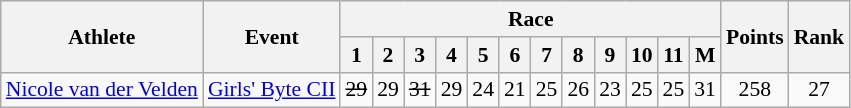<table class="wikitable" border="1" style="font-size:90%">
<tr>
<th rowspan=2>Athlete</th>
<th rowspan=2>Event</th>
<th colspan=12>Race</th>
<th rowspan=2>Points</th>
<th rowspan=2>Rank</th>
</tr>
<tr>
<th>1</th>
<th>2</th>
<th>3</th>
<th>4</th>
<th>5</th>
<th>6</th>
<th>7</th>
<th>8</th>
<th>9</th>
<th>10</th>
<th>11</th>
<th>M</th>
</tr>
<tr>
<td><a href='#'>Nicole van der Velden</a></td>
<td><a href='#'>Girls' Byte CII</a></td>
<td align=center><s>29</s></td>
<td align=center>29</td>
<td align=center><s>31</s></td>
<td align=center>29</td>
<td align=center>24</td>
<td align=center>21</td>
<td align=center>25</td>
<td align=center>26</td>
<td align=center>23</td>
<td align=center>25</td>
<td align=center>25</td>
<td align=center>31</td>
<td align=center>258</td>
<td align=center>27</td>
</tr>
</table>
